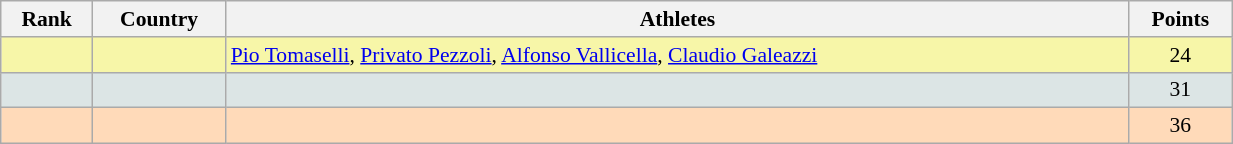<table class="wikitable" width=65% style="font-size:90%; text-align:center;">
<tr>
<th>Rank</th>
<th>Country</th>
<th>Athletes</th>
<th>Points</th>
</tr>
<tr bgcolor="#F7F6A8">
<td></td>
<td align=left></td>
<td align=left><a href='#'>Pio Tomaselli</a>, <a href='#'>Privato Pezzoli</a>, <a href='#'>Alfonso Vallicella</a>, <a href='#'>Claudio Galeazzi</a></td>
<td>24</td>
</tr>
<tr bgcolor="#DCE5E5">
<td></td>
<td align=left></td>
<td></td>
<td>31</td>
</tr>
<tr bgcolor="#FFDAB9">
<td></td>
<td align=left></td>
<td></td>
<td>36</td>
</tr>
</table>
